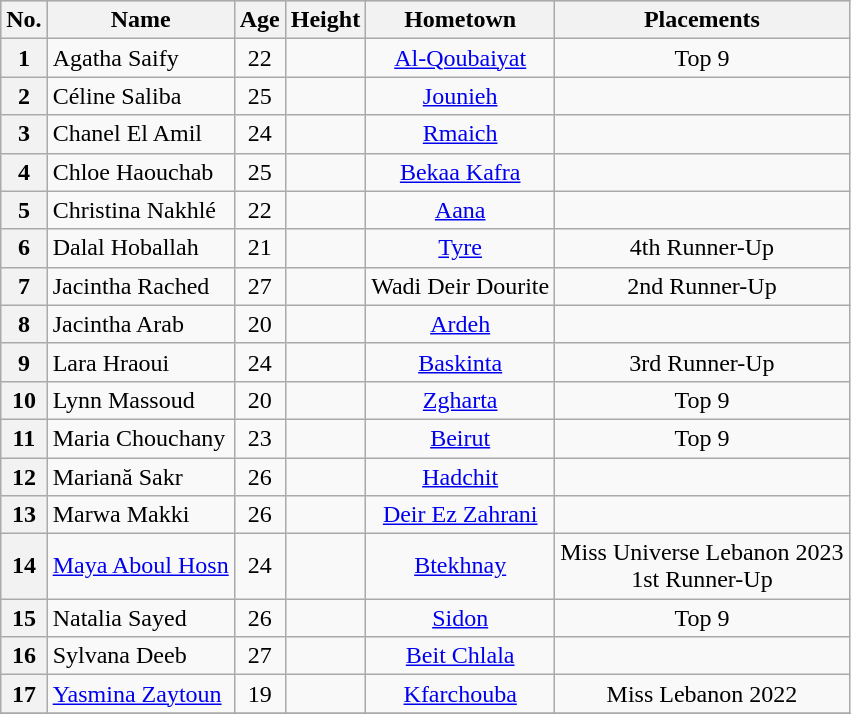<table class="sortable wikitable">
<tr style="background:#ccc;">
<th>No.</th>
<th>Name</th>
<th>Age</th>
<th>Height</th>
<th>Hometown</th>
<th>Placements</th>
</tr>
<tr>
<th>1</th>
<td>Agatha Saify</td>
<td align=center>22</td>
<td align=center></td>
<td align=center><a href='#'>Al-Qoubaiyat</a></td>
<td align=center>Top 9</td>
</tr>
<tr>
<th>2</th>
<td>Céline Saliba</td>
<td align=center>25</td>
<td align=center></td>
<td align=center><a href='#'>Jounieh</a></td>
<td align=center></td>
</tr>
<tr>
<th>3</th>
<td>Chanel El Amil</td>
<td align=center>24</td>
<td align=center></td>
<td align=center><a href='#'>Rmaich</a></td>
<td align=center></td>
</tr>
<tr>
<th>4</th>
<td>Chloe Haouchab</td>
<td align=center>25</td>
<td align=center></td>
<td align=center><a href='#'>Bekaa Kafra</a></td>
<td align=center></td>
</tr>
<tr>
<th>5</th>
<td>Christina Nakhlé</td>
<td align=center>22</td>
<td align=center></td>
<td align=center><a href='#'>Aana</a></td>
<td align=center></td>
</tr>
<tr>
<th>6</th>
<td>Dalal Hoballah</td>
<td align=center>21</td>
<td align=center></td>
<td align=center><a href='#'>Tyre</a></td>
<td align=center>4th Runner-Up</td>
</tr>
<tr>
<th>7</th>
<td>Jacintha Rached</td>
<td align=center>27</td>
<td align=center></td>
<td align=center>Wadi Deir Dourite</td>
<td align=center>2nd Runner-Up</td>
</tr>
<tr>
<th>8</th>
<td>Jacintha Arab</td>
<td align=center>20</td>
<td align=center></td>
<td align=center><a href='#'>Ardeh</a></td>
<td align=center></td>
</tr>
<tr>
<th>9</th>
<td>Lara Hraoui</td>
<td align=center>24</td>
<td align=center></td>
<td align=center><a href='#'>Baskinta</a></td>
<td align=center>3rd Runner-Up</td>
</tr>
<tr>
<th>10</th>
<td>Lynn Massoud</td>
<td align=center>20</td>
<td align=center></td>
<td align=center><a href='#'>Zgharta</a></td>
<td align=center>Top 9</td>
</tr>
<tr>
<th>11</th>
<td>Maria Chouchany</td>
<td align=center>23</td>
<td align=center></td>
<td align=center><a href='#'>Beirut</a></td>
<td align=center>Top 9</td>
</tr>
<tr>
<th>12</th>
<td>Mariană Sakr</td>
<td align=center>26</td>
<td align=center></td>
<td align=center><a href='#'>Hadchit</a></td>
<td align=center></td>
</tr>
<tr>
<th>13</th>
<td>Marwa Makki</td>
<td align=center>26</td>
<td align=center></td>
<td align=center><a href='#'>Deir Ez Zahrani</a></td>
<td align=center></td>
</tr>
<tr>
<th>14</th>
<td><a href='#'>Maya Aboul Hosn</a></td>
<td align=center>24</td>
<td align=center></td>
<td align=center><a href='#'>Btekhnay</a></td>
<td align=center>Miss Universe Lebanon 2023<br>1st Runner-Up</td>
</tr>
<tr>
<th>15</th>
<td>Natalia Sayed</td>
<td align=center>26</td>
<td align=center></td>
<td align=center><a href='#'>Sidon</a></td>
<td align=center>Top 9</td>
</tr>
<tr>
<th>16</th>
<td>Sylvana Deeb</td>
<td align=center>27</td>
<td align=center></td>
<td align=center><a href='#'>Beit Chlala</a></td>
<td align=center></td>
</tr>
<tr>
<th>17</th>
<td><a href='#'>Yasmina Zaytoun</a></td>
<td align=center>19</td>
<td align=center></td>
<td align=center><a href='#'>Kfarchouba</a></td>
<td align=center>Miss Lebanon 2022</td>
</tr>
<tr>
</tr>
</table>
